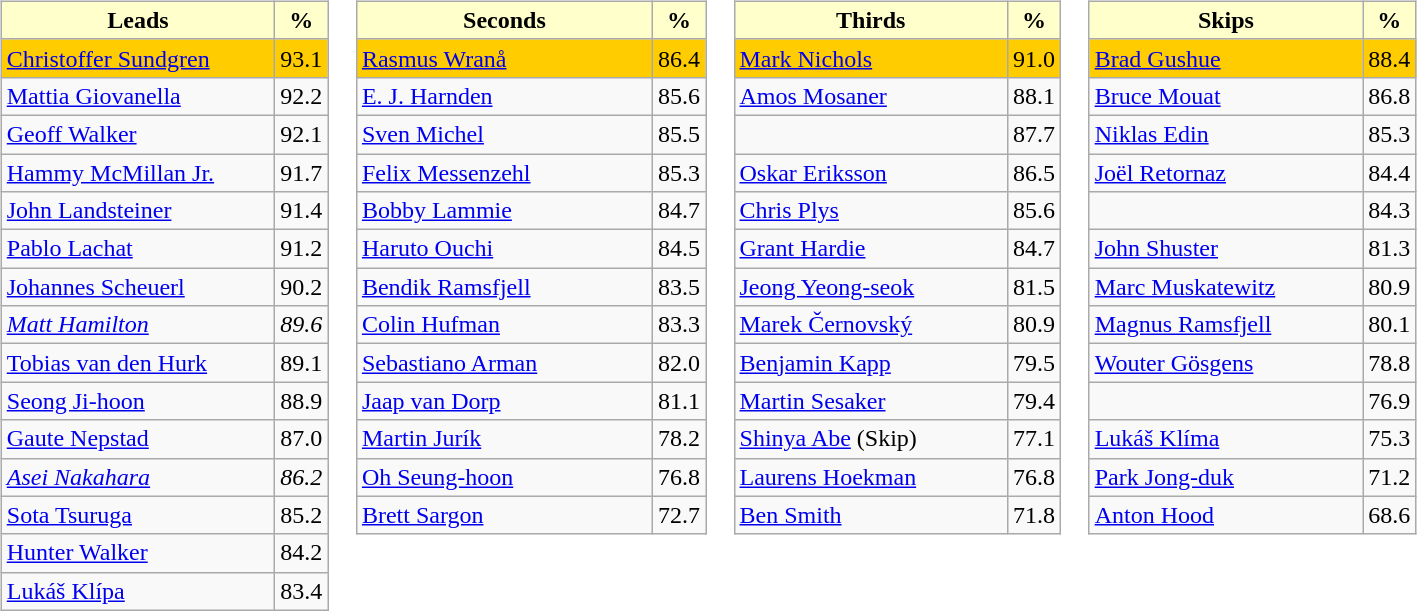<table style="display: flex; flex-wrap: wrap;">
<tr>
<td valign=top style="display: inline-block;"><br><table class="wikitable">
<tr>
<th style="background:#ffc; width:175px;">Leads</th>
<th style="background:#ffc;">%</th>
</tr>
<tr bgcolor=#FFCC00>
<td> <a href='#'>Christoffer Sundgren</a></td>
<td>93.1</td>
</tr>
<tr>
<td> <a href='#'>Mattia Giovanella</a></td>
<td>92.2</td>
</tr>
<tr>
<td> <a href='#'>Geoff Walker</a></td>
<td>92.1</td>
</tr>
<tr>
<td> <a href='#'>Hammy McMillan Jr.</a></td>
<td>91.7</td>
</tr>
<tr>
<td> <a href='#'>John Landsteiner</a></td>
<td>91.4</td>
</tr>
<tr>
<td> <a href='#'>Pablo Lachat</a></td>
<td>91.2</td>
</tr>
<tr>
<td> <a href='#'>Johannes Scheuerl</a></td>
<td>90.2</td>
</tr>
<tr>
<td> <em><a href='#'>Matt Hamilton</a></em></td>
<td><em>89.6</em></td>
</tr>
<tr>
<td> <a href='#'>Tobias van den Hurk</a></td>
<td>89.1</td>
</tr>
<tr>
<td> <a href='#'>Seong Ji-hoon</a></td>
<td>88.9</td>
</tr>
<tr>
<td> <a href='#'>Gaute Nepstad</a></td>
<td>87.0</td>
</tr>
<tr>
<td> <em><a href='#'>Asei Nakahara</a></em></td>
<td><em>86.2</em></td>
</tr>
<tr>
<td> <a href='#'>Sota Tsuruga</a></td>
<td>85.2</td>
</tr>
<tr>
<td> <a href='#'>Hunter Walker</a></td>
<td>84.2</td>
</tr>
<tr>
<td> <a href='#'>Lukáš Klípa</a></td>
<td>83.4</td>
</tr>
</table>
</td>
<td valign=top style="display: inline-block;"><br><table class="wikitable">
<tr>
<th style="background:#ffc; width:190px;">Seconds</th>
<th style="background:#ffc;">%</th>
</tr>
<tr bgcolor=#FFCC00>
<td> <a href='#'>Rasmus Wranå</a></td>
<td>86.4</td>
</tr>
<tr>
<td> <a href='#'>E. J. Harnden</a></td>
<td>85.6</td>
</tr>
<tr>
<td> <a href='#'>Sven Michel</a></td>
<td>85.5</td>
</tr>
<tr>
<td> <a href='#'>Felix Messenzehl</a></td>
<td>85.3</td>
</tr>
<tr>
<td> <a href='#'>Bobby Lammie</a></td>
<td>84.7</td>
</tr>
<tr>
<td> <a href='#'>Haruto Ouchi</a></td>
<td>84.5</td>
</tr>
<tr>
<td> <a href='#'>Bendik Ramsfjell</a></td>
<td>83.5</td>
</tr>
<tr>
<td> <a href='#'>Colin Hufman</a></td>
<td>83.3</td>
</tr>
<tr>
<td> <a href='#'>Sebastiano Arman</a></td>
<td>82.0</td>
</tr>
<tr>
<td> <a href='#'>Jaap van Dorp</a></td>
<td>81.1</td>
</tr>
<tr>
<td> <a href='#'>Martin Jurík</a></td>
<td>78.2</td>
</tr>
<tr>
<td> <a href='#'>Oh Seung-hoon</a></td>
<td>76.8</td>
</tr>
<tr>
<td> <a href='#'>Brett Sargon</a></td>
<td>72.7</td>
</tr>
</table>
</td>
<td valign=top style="display: inline-block;"><br><table class="wikitable">
<tr>
<th style="background:#ffc; width:175px;">Thirds</th>
<th style="background:#ffc;">%</th>
</tr>
<tr bgcolor=#FFCC00>
<td> <a href='#'>Mark Nichols</a></td>
<td>91.0</td>
</tr>
<tr>
<td> <a href='#'>Amos Mosaner</a></td>
<td>88.1</td>
</tr>
<tr>
<td></td>
<td>87.7</td>
</tr>
<tr>
<td> <a href='#'>Oskar Eriksson</a></td>
<td>86.5</td>
</tr>
<tr>
<td> <a href='#'>Chris Plys</a></td>
<td>85.6</td>
</tr>
<tr>
<td> <a href='#'>Grant Hardie</a></td>
<td>84.7</td>
</tr>
<tr>
<td> <a href='#'>Jeong Yeong-seok</a></td>
<td>81.5</td>
</tr>
<tr>
<td> <a href='#'>Marek Černovský</a></td>
<td>80.9</td>
</tr>
<tr>
<td> <a href='#'>Benjamin Kapp</a></td>
<td>79.5</td>
</tr>
<tr>
<td> <a href='#'>Martin Sesaker</a></td>
<td>79.4</td>
</tr>
<tr>
<td> <a href='#'>Shinya Abe</a> (Skip)</td>
<td>77.1</td>
</tr>
<tr>
<td> <a href='#'>Laurens Hoekman</a></td>
<td>76.8</td>
</tr>
<tr>
<td> <a href='#'>Ben Smith</a></td>
<td>71.8</td>
</tr>
</table>
</td>
<td valign=top style="display: inline-block;"><br><table class="wikitable">
<tr>
<th style="background:#ffc; width:175px;">Skips</th>
<th style="background:#ffc;">%</th>
</tr>
<tr bgcolor=#FFCC00>
<td> <a href='#'>Brad Gushue</a></td>
<td>88.4</td>
</tr>
<tr>
<td> <a href='#'>Bruce Mouat</a></td>
<td>86.8</td>
</tr>
<tr>
<td> <a href='#'>Niklas Edin</a></td>
<td>85.3</td>
</tr>
<tr>
<td> <a href='#'>Joël Retornaz</a></td>
<td>84.4</td>
</tr>
<tr>
<td></td>
<td>84.3</td>
</tr>
<tr>
<td> <a href='#'>John Shuster</a></td>
<td>81.3</td>
</tr>
<tr>
<td> <a href='#'>Marc Muskatewitz</a></td>
<td>80.9</td>
</tr>
<tr>
<td> <a href='#'>Magnus Ramsfjell</a></td>
<td>80.1</td>
</tr>
<tr>
<td> <a href='#'>Wouter Gösgens</a></td>
<td>78.8</td>
</tr>
<tr>
<td></td>
<td>76.9</td>
</tr>
<tr>
<td> <a href='#'>Lukáš Klíma</a></td>
<td>75.3</td>
</tr>
<tr>
<td> <a href='#'>Park Jong-duk</a></td>
<td>71.2</td>
</tr>
<tr>
<td> <a href='#'>Anton Hood</a></td>
<td>68.6</td>
</tr>
</table>
</td>
</tr>
</table>
